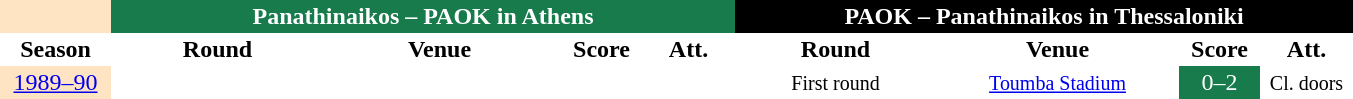<table class="toccolours" border="0" cellpadding="2" cellspacing="0" style="text-align: center;">
<tr bgcolor=#ffe4c4>
<th></th>
<th colspan=9 style="color:white; background:#187B4C">Panathinaikos – PAOK in Athens</th>
<th colspan=9 style="color:white; background:#000000">PAOK – Panathinaikos in Thessaloniki</th>
</tr>
<tr>
<td width="70"><strong>Season</strong></td>
<td></td>
<td width="130"><strong>Round</strong></td>
<td></td>
<td width="150"><strong>Venue</strong></td>
<td></td>
<td width="50"><strong>Score</strong></td>
<td></td>
<td width="50"><strong>Att.</strong></td>
<td></td>
<td width="130"><strong>Round</strong></td>
<td></td>
<td width="150"><strong>Venue</strong></td>
<td></td>
<td width="50"><strong>Score</strong></td>
<td></td>
<td width="50"><strong>Att.</strong></td>
</tr>
<tr>
<td bgcolor=#ffe4c4 rowspan="1"><a href='#'>1989–90</a></td>
<td></td>
<td></td>
<td></td>
<td></td>
<td></td>
<td></td>
<td></td>
<td></td>
<td></td>
<td><small> First round</small></td>
<td></td>
<td><small> <a href='#'>Toumba Stadium</a></small></td>
<td></td>
<td style="color:white; background:#187B4C">0–2</td>
<td></td>
<td><small> Cl. doors</small></td>
<td></td>
</tr>
</table>
